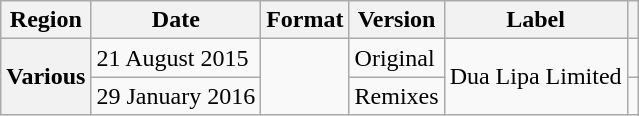<table class="wikitable plainrowheaders">
<tr>
<th scope="col">Region</th>
<th scope="col">Date</th>
<th scope="col">Format</th>
<th scope="col">Version</th>
<th scope="col">Label</th>
<th scope="col"></th>
</tr>
<tr>
<th scope="row" rowspan="2">Various</th>
<td>21 August 2015</td>
<td rowspan="2"></td>
<td>Original</td>
<td rowspan="2">Dua Lipa Limited</td>
<td style="text-align:center;"></td>
</tr>
<tr>
<td>29 January 2016</td>
<td>Remixes</td>
<td style="text-align:center;"></td>
</tr>
</table>
